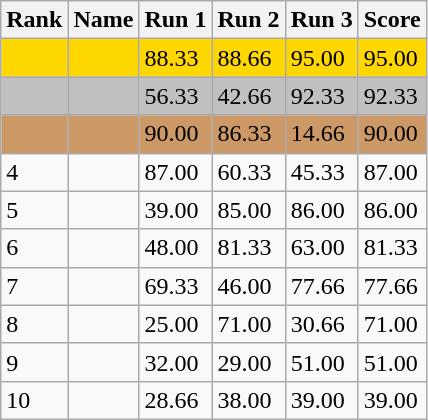<table class="wikitable">
<tr>
<th>Rank</th>
<th>Name</th>
<th>Run 1</th>
<th>Run 2</th>
<th>Run 3</th>
<th>Score</th>
</tr>
<tr style="background:gold;">
<td></td>
<td></td>
<td>88.33</td>
<td>88.66</td>
<td>95.00</td>
<td>95.00</td>
</tr>
<tr style="background:silver;">
<td></td>
<td></td>
<td>56.33</td>
<td>42.66</td>
<td>92.33</td>
<td>92.33</td>
</tr>
<tr style="background:#CC9966;">
<td></td>
<td></td>
<td>90.00</td>
<td>86.33</td>
<td>14.66</td>
<td>90.00</td>
</tr>
<tr>
<td>4</td>
<td></td>
<td>87.00</td>
<td>60.33</td>
<td>45.33</td>
<td>87.00</td>
</tr>
<tr>
<td>5</td>
<td></td>
<td>39.00</td>
<td>85.00</td>
<td>86.00</td>
<td>86.00</td>
</tr>
<tr>
<td>6</td>
<td></td>
<td>48.00</td>
<td>81.33</td>
<td>63.00</td>
<td>81.33</td>
</tr>
<tr>
<td>7</td>
<td></td>
<td>69.33</td>
<td>46.00</td>
<td>77.66</td>
<td>77.66</td>
</tr>
<tr>
<td>8</td>
<td></td>
<td>25.00</td>
<td>71.00</td>
<td>30.66</td>
<td>71.00</td>
</tr>
<tr>
<td>9</td>
<td></td>
<td>32.00</td>
<td>29.00</td>
<td>51.00</td>
<td>51.00</td>
</tr>
<tr>
<td>10</td>
<td></td>
<td>28.66</td>
<td>38.00</td>
<td>39.00</td>
<td>39.00</td>
</tr>
</table>
